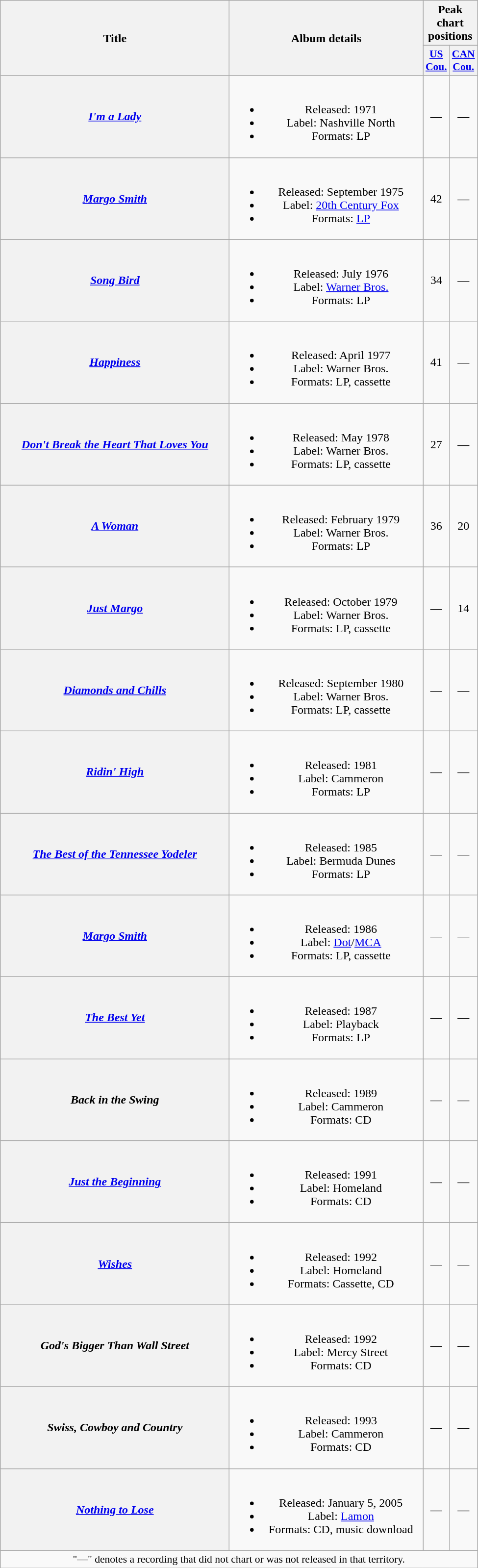<table class="wikitable plainrowheaders" style="text-align:center;">
<tr>
<th scope="col" rowspan="2" style="width:19em;">Title</th>
<th scope="col" rowspan="2" style="width:16em;">Album details</th>
<th scope="col" colspan="2">Peak chart<br>positions</th>
</tr>
<tr>
<th scope="col" style="width:2em;font-size:90%;"><a href='#'>US<br>Cou.</a><br></th>
<th scope="col" style="width:2em;font-size:90%;"><a href='#'>CAN<br>Cou.</a><br></th>
</tr>
<tr>
<th scope="row"><em><a href='#'>I'm a Lady</a></em></th>
<td><br><ul><li>Released: 1971</li><li>Label: Nashville North</li><li>Formats: LP</li></ul></td>
<td>—</td>
<td>—</td>
</tr>
<tr>
<th scope="row"><em><a href='#'>Margo Smith</a></em></th>
<td><br><ul><li>Released: September 1975</li><li>Label: <a href='#'>20th Century Fox</a></li><li>Formats: <a href='#'>LP</a></li></ul></td>
<td>42</td>
<td>—</td>
</tr>
<tr>
<th scope="row"><em><a href='#'>Song Bird</a></em></th>
<td><br><ul><li>Released: July 1976</li><li>Label: <a href='#'>Warner Bros.</a></li><li>Formats: LP</li></ul></td>
<td>34</td>
<td>—</td>
</tr>
<tr>
<th scope="row"><em><a href='#'>Happiness</a></em></th>
<td><br><ul><li>Released: April 1977</li><li>Label: Warner Bros.</li><li>Formats: LP, cassette</li></ul></td>
<td>41</td>
<td>—</td>
</tr>
<tr>
<th scope="row"><em><a href='#'>Don't Break the Heart That Loves You</a></em></th>
<td><br><ul><li>Released: May 1978</li><li>Label: Warner Bros.</li><li>Formats: LP, cassette</li></ul></td>
<td>27</td>
<td>—</td>
</tr>
<tr>
<th scope="row"><em><a href='#'>A Woman</a></em></th>
<td><br><ul><li>Released: February 1979</li><li>Label: Warner Bros.</li><li>Formats: LP</li></ul></td>
<td>36</td>
<td>20</td>
</tr>
<tr>
<th scope="row"><em><a href='#'>Just Margo</a></em></th>
<td><br><ul><li>Released: October 1979</li><li>Label: Warner Bros.</li><li>Formats: LP, cassette</li></ul></td>
<td>—</td>
<td>14</td>
</tr>
<tr>
<th scope="row"><em><a href='#'>Diamonds and Chills</a></em></th>
<td><br><ul><li>Released: September 1980</li><li>Label: Warner Bros.</li><li>Formats: LP, cassette</li></ul></td>
<td>—</td>
<td>—</td>
</tr>
<tr>
<th scope="row"><em><a href='#'>Ridin' High</a></em></th>
<td><br><ul><li>Released: 1981</li><li>Label: Cammeron</li><li>Formats: LP</li></ul></td>
<td>—</td>
<td>—</td>
</tr>
<tr>
<th scope="row"><em><a href='#'>The Best of the Tennessee Yodeler</a></em></th>
<td><br><ul><li>Released: 1985</li><li>Label: Bermuda Dunes</li><li>Formats: LP</li></ul></td>
<td>—</td>
<td>—</td>
</tr>
<tr>
<th scope="row"><em><a href='#'>Margo Smith</a></em></th>
<td><br><ul><li>Released: 1986</li><li>Label: <a href='#'>Dot</a>/<a href='#'>MCA</a></li><li>Formats: LP, cassette</li></ul></td>
<td>—</td>
<td>—</td>
</tr>
<tr>
<th scope="row"><em><a href='#'>The Best Yet</a></em></th>
<td><br><ul><li>Released: 1987</li><li>Label: Playback</li><li>Formats: LP</li></ul></td>
<td>—</td>
<td>—</td>
</tr>
<tr>
<th scope="row"><em>Back in the Swing</em></th>
<td><br><ul><li>Released: 1989</li><li>Label: Cammeron</li><li>Formats: CD</li></ul></td>
<td>—</td>
<td>—</td>
</tr>
<tr>
<th scope="row"><em><a href='#'>Just the Beginning</a></em><br></th>
<td><br><ul><li>Released: 1991</li><li>Label: Homeland</li><li>Formats: CD</li></ul></td>
<td>—</td>
<td>—</td>
</tr>
<tr>
<th scope="row"><em><a href='#'>Wishes</a></em><br></th>
<td><br><ul><li>Released: 1992</li><li>Label: Homeland</li><li>Formats: Cassette, CD</li></ul></td>
<td>—</td>
<td>—</td>
</tr>
<tr>
<th scope="row"><em>God's Bigger Than Wall Street</em></th>
<td><br><ul><li>Released: 1992</li><li>Label: Mercy Street</li><li>Formats: CD</li></ul></td>
<td>—</td>
<td>—</td>
</tr>
<tr>
<th scope="row"><em>Swiss, Cowboy and Country</em></th>
<td><br><ul><li>Released: 1993</li><li>Label: Cammeron</li><li>Formats: CD</li></ul></td>
<td>—</td>
<td>—</td>
</tr>
<tr>
<th scope="row"><em><a href='#'>Nothing to Lose</a></em></th>
<td><br><ul><li>Released: January 5, 2005</li><li>Label: <a href='#'>Lamon</a></li><li>Formats: CD, music download</li></ul></td>
<td>—</td>
<td>—</td>
</tr>
<tr>
<td colspan="4" style="font-size:90%">"—" denotes a recording that did not chart or was not released in that territory.</td>
</tr>
</table>
